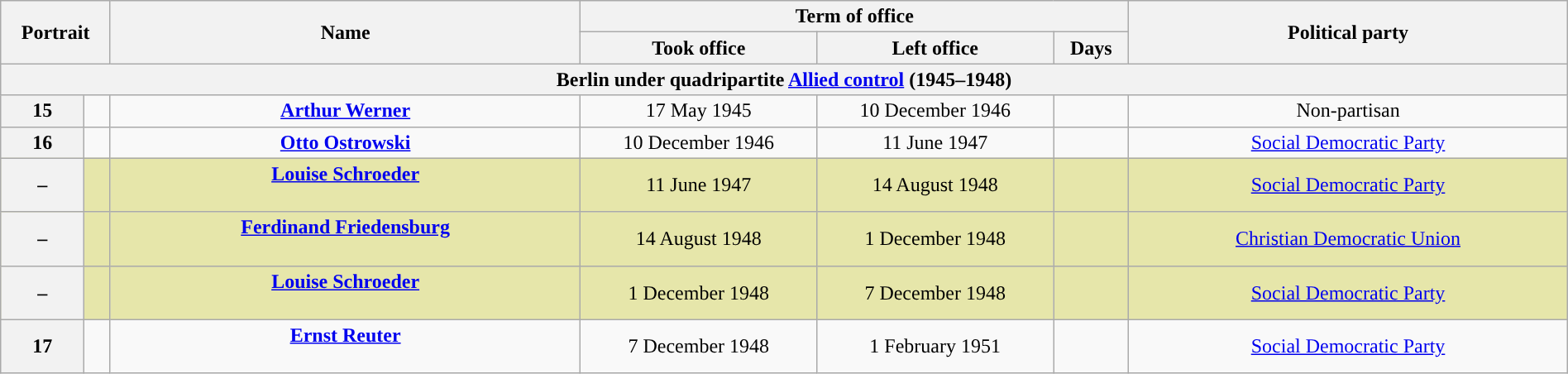<table class="wikitable" style="text-align:center; width:100%; border:1px #AAAAFF solid">
<tr>
<th width=80px rowspan=2 colspan=2>Portrait</th>
<th width=30% rowspan=2>Name<br></th>
<th width=35% colspan=3>Term of office</th>
<th width=28% rowspan=2>Political party</th>
</tr>
<tr>
<th>Took office</th>
<th>Left office</th>
<th>Days</th>
</tr>
<tr>
<th colspan="7">Berlin under quadripartite <a href='#'>Allied control</a> (1945–1948)</th>
</tr>
<tr>
<th style="background:">15</th>
<td></td>
<td><strong><a href='#'>Arthur Werner</a></strong><br></td>
<td>17 May 1945</td>
<td>10 December 1946</td>
<td></td>
<td>Non-partisan</td>
</tr>
<tr>
<th style="background:">16</th>
<td></td>
<td><strong><a href='#'>Otto Ostrowski</a></strong><br></td>
<td>10 December 1946</td>
<td>11 June 1947</td>
<td></td>
<td><a href='#'>Social Democratic Party</a></td>
</tr>
<tr style="background-color: #E6E6AA" |>
<th style="background:">–</th>
<td></td>
<td><strong><a href='#'>Louise Schroeder</a></strong><br><br></td>
<td>11 June 1947</td>
<td>14 August 1948</td>
<td></td>
<td><a href='#'>Social Democratic Party</a></td>
</tr>
<tr style="background-color: #E6E6AA" |>
<th style="background:">–</th>
<td></td>
<td><strong><a href='#'>Ferdinand Friedensburg</a></strong><br> <br></td>
<td>14 August 1948</td>
<td>1 December 1948</td>
<td></td>
<td><a href='#'>Christian Democratic Union</a></td>
</tr>
<tr style="background-color: #E6E6AA" |>
<th style="background:">–</th>
<td></td>
<td><strong><a href='#'>Louise Schroeder</a></strong><br><br></td>
<td>1 December 1948</td>
<td>7 December 1948</td>
<td></td>
<td><a href='#'>Social Democratic Party</a></td>
</tr>
<tr>
<th style="background:">17</th>
<td></td>
<td><strong><a href='#'>Ernst Reuter</a></strong><br><br></td>
<td>7 December 1948</td>
<td>1 February 1951</td>
<td></td>
<td><a href='#'>Social Democratic Party</a></td>
</tr>
</table>
